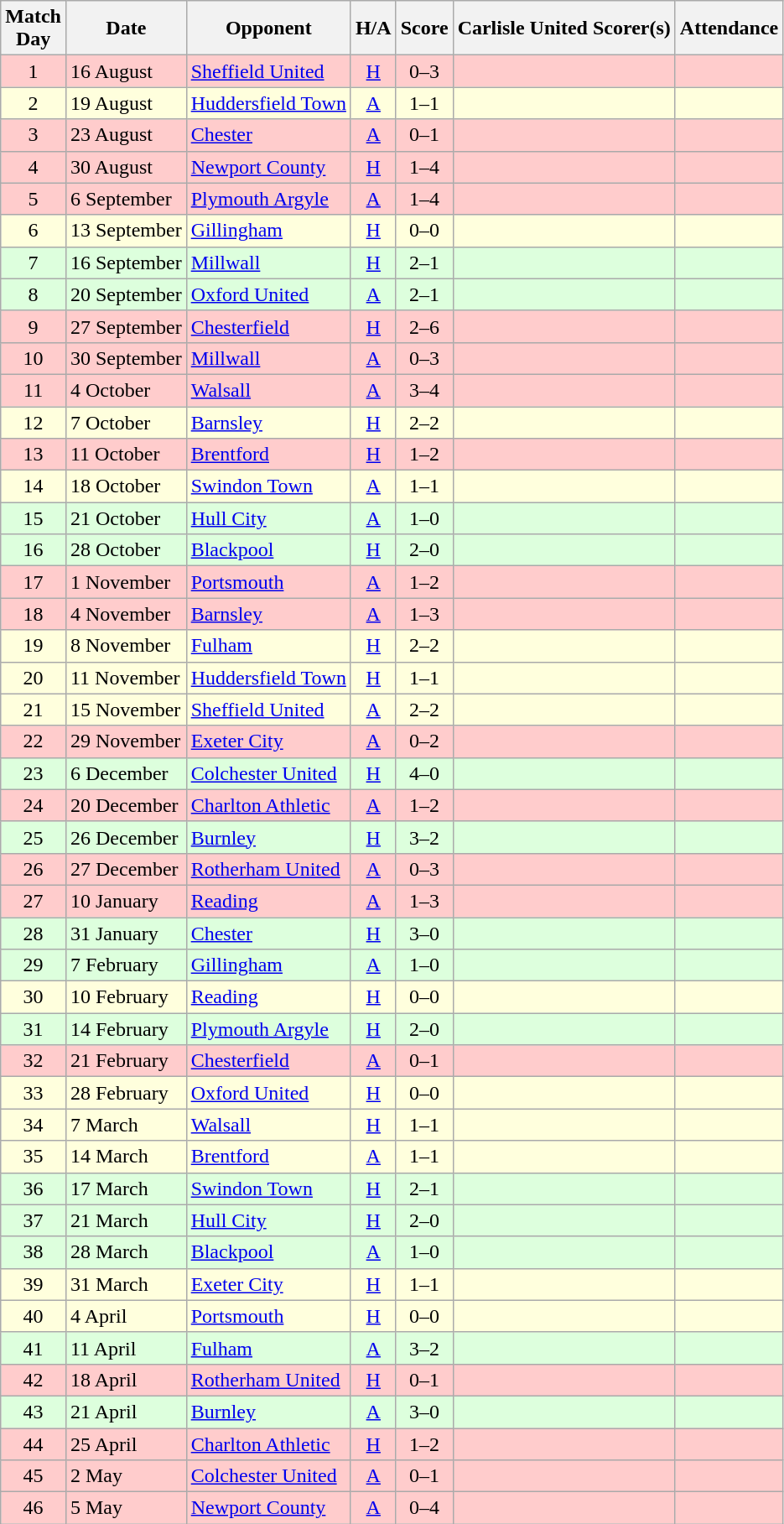<table class="wikitable" style="text-align:center">
<tr>
<th>Match<br> Day</th>
<th>Date</th>
<th>Opponent</th>
<th>H/A</th>
<th>Score</th>
<th>Carlisle United Scorer(s)</th>
<th>Attendance</th>
</tr>
<tr bgcolor=#FFCCCC>
<td>1</td>
<td align=left>16 August</td>
<td align=left><a href='#'>Sheffield United</a></td>
<td><a href='#'>H</a></td>
<td>0–3</td>
<td align=left></td>
<td></td>
</tr>
<tr bgcolor=#ffffdd>
<td>2</td>
<td align=left>19 August</td>
<td align=left><a href='#'>Huddersfield Town</a></td>
<td><a href='#'>A</a></td>
<td>1–1</td>
<td align=left></td>
<td></td>
</tr>
<tr bgcolor=#FFCCCC>
<td>3</td>
<td align=left>23 August</td>
<td align=left><a href='#'>Chester</a></td>
<td><a href='#'>A</a></td>
<td>0–1</td>
<td align=left></td>
<td></td>
</tr>
<tr bgcolor=#FFCCCC>
<td>4</td>
<td align=left>30 August</td>
<td align=left><a href='#'>Newport County</a></td>
<td><a href='#'>H</a></td>
<td>1–4</td>
<td align=left></td>
<td></td>
</tr>
<tr bgcolor=#FFCCCC>
<td>5</td>
<td align=left>6 September</td>
<td align=left><a href='#'>Plymouth Argyle</a></td>
<td><a href='#'>A</a></td>
<td>1–4</td>
<td align=left></td>
<td></td>
</tr>
<tr bgcolor=#ffffdd>
<td>6</td>
<td align=left>13 September</td>
<td align=left><a href='#'>Gillingham</a></td>
<td><a href='#'>H</a></td>
<td>0–0</td>
<td align=left></td>
<td></td>
</tr>
<tr bgcolor=#ddffdd>
<td>7</td>
<td align=left>16 September</td>
<td align=left><a href='#'>Millwall</a></td>
<td><a href='#'>H</a></td>
<td>2–1</td>
<td align=left></td>
<td></td>
</tr>
<tr bgcolor=#ddffdd>
<td>8</td>
<td align=left>20 September</td>
<td align=left><a href='#'>Oxford United</a></td>
<td><a href='#'>A</a></td>
<td>2–1</td>
<td align=left></td>
<td></td>
</tr>
<tr bgcolor=#FFCCCC>
<td>9</td>
<td align=left>27 September</td>
<td align=left><a href='#'>Chesterfield</a></td>
<td><a href='#'>H</a></td>
<td>2–6</td>
<td align=left></td>
<td></td>
</tr>
<tr bgcolor=#FFCCCC>
<td>10</td>
<td align=left>30 September</td>
<td align=left><a href='#'>Millwall</a></td>
<td><a href='#'>A</a></td>
<td>0–3</td>
<td align=left></td>
<td></td>
</tr>
<tr bgcolor=#FFCCCC>
<td>11</td>
<td align=left>4 October</td>
<td align=left><a href='#'>Walsall</a></td>
<td><a href='#'>A</a></td>
<td>3–4</td>
<td align=left></td>
<td></td>
</tr>
<tr bgcolor=#ffffdd>
<td>12</td>
<td align=left>7 October</td>
<td align=left><a href='#'>Barnsley</a></td>
<td><a href='#'>H</a></td>
<td>2–2</td>
<td align=left></td>
<td></td>
</tr>
<tr bgcolor=#FFCCCC>
<td>13</td>
<td align=left>11 October</td>
<td align=left><a href='#'>Brentford</a></td>
<td><a href='#'>H</a></td>
<td>1–2</td>
<td align=left></td>
<td></td>
</tr>
<tr bgcolor=#ffffdd>
<td>14</td>
<td align=left>18 October</td>
<td align=left><a href='#'>Swindon Town</a></td>
<td><a href='#'>A</a></td>
<td>1–1</td>
<td align=left></td>
<td></td>
</tr>
<tr bgcolor=#ddffdd>
<td>15</td>
<td align=left>21 October</td>
<td align=left><a href='#'>Hull City</a></td>
<td><a href='#'>A</a></td>
<td>1–0</td>
<td align=left></td>
<td></td>
</tr>
<tr bgcolor=#ddffdd>
<td>16</td>
<td align=left>28 October</td>
<td align=left><a href='#'>Blackpool</a></td>
<td><a href='#'>H</a></td>
<td>2–0</td>
<td align=left></td>
<td></td>
</tr>
<tr bgcolor=#FFCCCC>
<td>17</td>
<td align=left>1 November</td>
<td align=left><a href='#'>Portsmouth</a></td>
<td><a href='#'>A</a></td>
<td>1–2</td>
<td align=left></td>
<td></td>
</tr>
<tr bgcolor=#FFCCCC>
<td>18</td>
<td align=left>4 November</td>
<td align=left><a href='#'>Barnsley</a></td>
<td><a href='#'>A</a></td>
<td>1–3</td>
<td align=left></td>
<td></td>
</tr>
<tr bgcolor=#ffffdd>
<td>19</td>
<td align=left>8 November</td>
<td align=left><a href='#'>Fulham</a></td>
<td><a href='#'>H</a></td>
<td>2–2</td>
<td align=left></td>
<td></td>
</tr>
<tr bgcolor=#ffffdd>
<td>20</td>
<td align=left>11 November</td>
<td align=left><a href='#'>Huddersfield Town</a></td>
<td><a href='#'>H</a></td>
<td>1–1</td>
<td align=left></td>
<td></td>
</tr>
<tr bgcolor=#ffffdd>
<td>21</td>
<td align=left>15 November</td>
<td align=left><a href='#'>Sheffield United</a></td>
<td><a href='#'>A</a></td>
<td>2–2</td>
<td align=left></td>
<td></td>
</tr>
<tr bgcolor=#FFCCCC>
<td>22</td>
<td align=left>29 November</td>
<td align=left><a href='#'>Exeter City</a></td>
<td><a href='#'>A</a></td>
<td>0–2</td>
<td align=left></td>
<td></td>
</tr>
<tr bgcolor=#ddffdd>
<td>23</td>
<td align=left>6 December</td>
<td align=left><a href='#'>Colchester United</a></td>
<td><a href='#'>H</a></td>
<td>4–0</td>
<td align=left></td>
<td></td>
</tr>
<tr bgcolor=#FFCCCC>
<td>24</td>
<td align=left>20 December</td>
<td align=left><a href='#'>Charlton Athletic</a></td>
<td><a href='#'>A</a></td>
<td>1–2</td>
<td align=left></td>
<td></td>
</tr>
<tr bgcolor=#ddffdd>
<td>25</td>
<td align=left>26 December</td>
<td align=left><a href='#'>Burnley</a></td>
<td><a href='#'>H</a></td>
<td>3–2</td>
<td align=left></td>
<td></td>
</tr>
<tr bgcolor=#FFCCCC>
<td>26</td>
<td align=left>27 December</td>
<td align=left><a href='#'>Rotherham United</a></td>
<td><a href='#'>A</a></td>
<td>0–3</td>
<td align=left></td>
<td></td>
</tr>
<tr bgcolor=#FFCCCC>
<td>27</td>
<td align=left>10 January</td>
<td align=left><a href='#'>Reading</a></td>
<td><a href='#'>A</a></td>
<td>1–3</td>
<td align=left></td>
<td></td>
</tr>
<tr bgcolor=#ddffdd>
<td>28</td>
<td align=left>31 January</td>
<td align=left><a href='#'>Chester</a></td>
<td><a href='#'>H</a></td>
<td>3–0</td>
<td align=left></td>
<td></td>
</tr>
<tr bgcolor=#ddffdd>
<td>29</td>
<td align=left>7 February</td>
<td align=left><a href='#'>Gillingham</a></td>
<td><a href='#'>A</a></td>
<td>1–0</td>
<td align=left></td>
<td></td>
</tr>
<tr bgcolor=#ffffdd>
<td>30</td>
<td align=left>10 February</td>
<td align=left><a href='#'>Reading</a></td>
<td><a href='#'>H</a></td>
<td>0–0</td>
<td align=left></td>
<td></td>
</tr>
<tr bgcolor=#ddffdd>
<td>31</td>
<td align=left>14 February</td>
<td align=left><a href='#'>Plymouth Argyle</a></td>
<td><a href='#'>H</a></td>
<td>2–0</td>
<td align=left></td>
<td></td>
</tr>
<tr bgcolor=#FFCCCC>
<td>32</td>
<td align=left>21 February</td>
<td align=left><a href='#'>Chesterfield</a></td>
<td><a href='#'>A</a></td>
<td>0–1</td>
<td align=left></td>
<td></td>
</tr>
<tr bgcolor=#ffffdd>
<td>33</td>
<td align=left>28 February</td>
<td align=left><a href='#'>Oxford United</a></td>
<td><a href='#'>H</a></td>
<td>0–0</td>
<td align=left></td>
<td></td>
</tr>
<tr bgcolor=#ffffdd>
<td>34</td>
<td align=left>7 March</td>
<td align=left><a href='#'>Walsall</a></td>
<td><a href='#'>H</a></td>
<td>1–1</td>
<td align=left></td>
<td></td>
</tr>
<tr bgcolor=#ffffdd>
<td>35</td>
<td align=left>14 March</td>
<td align=left><a href='#'>Brentford</a></td>
<td><a href='#'>A</a></td>
<td>1–1</td>
<td align=left></td>
<td></td>
</tr>
<tr bgcolor=#ddffdd>
<td>36</td>
<td align=left>17 March</td>
<td align=left><a href='#'>Swindon Town</a></td>
<td><a href='#'>H</a></td>
<td>2–1</td>
<td align=left></td>
<td></td>
</tr>
<tr bgcolor=#ddffdd>
<td>37</td>
<td align=left>21 March</td>
<td align=left><a href='#'>Hull City</a></td>
<td><a href='#'>H</a></td>
<td>2–0</td>
<td align=left></td>
<td></td>
</tr>
<tr bgcolor=#ddffdd>
<td>38</td>
<td align=left>28 March</td>
<td align=left><a href='#'>Blackpool</a></td>
<td><a href='#'>A</a></td>
<td>1–0</td>
<td align=left></td>
<td></td>
</tr>
<tr bgcolor=#ffffdd>
<td>39</td>
<td align=left>31 March</td>
<td align=left><a href='#'>Exeter City</a></td>
<td><a href='#'>H</a></td>
<td>1–1</td>
<td align=left></td>
<td></td>
</tr>
<tr bgcolor=#ffffdd>
<td>40</td>
<td align=left>4 April</td>
<td align=left><a href='#'>Portsmouth</a></td>
<td><a href='#'>H</a></td>
<td>0–0</td>
<td align=left></td>
<td></td>
</tr>
<tr bgcolor=#ddffdd>
<td>41</td>
<td align=left>11 April</td>
<td align=left><a href='#'>Fulham</a></td>
<td><a href='#'>A</a></td>
<td>3–2</td>
<td align=left></td>
<td></td>
</tr>
<tr bgcolor=#FFCCCC>
<td>42</td>
<td align=left>18 April</td>
<td align=left><a href='#'>Rotherham United</a></td>
<td><a href='#'>H</a></td>
<td>0–1</td>
<td align=left></td>
<td></td>
</tr>
<tr bgcolor=#ddffdd>
<td>43</td>
<td align=left>21 April</td>
<td align=left><a href='#'>Burnley</a></td>
<td><a href='#'>A</a></td>
<td>3–0</td>
<td align=left></td>
<td></td>
</tr>
<tr bgcolor=#FFCCCC>
<td>44</td>
<td align=left>25 April</td>
<td align=left><a href='#'>Charlton Athletic</a></td>
<td><a href='#'>H</a></td>
<td>1–2</td>
<td align=left></td>
<td></td>
</tr>
<tr bgcolor=#FFCCCC>
<td>45</td>
<td align=left>2 May</td>
<td align=left><a href='#'>Colchester United</a></td>
<td><a href='#'>A</a></td>
<td>0–1</td>
<td align=left></td>
<td></td>
</tr>
<tr bgcolor=#FFCCCC>
<td>46</td>
<td align=left>5 May</td>
<td align=left><a href='#'>Newport County</a></td>
<td><a href='#'>A</a></td>
<td>0–4</td>
<td align=left></td>
<td></td>
</tr>
</table>
